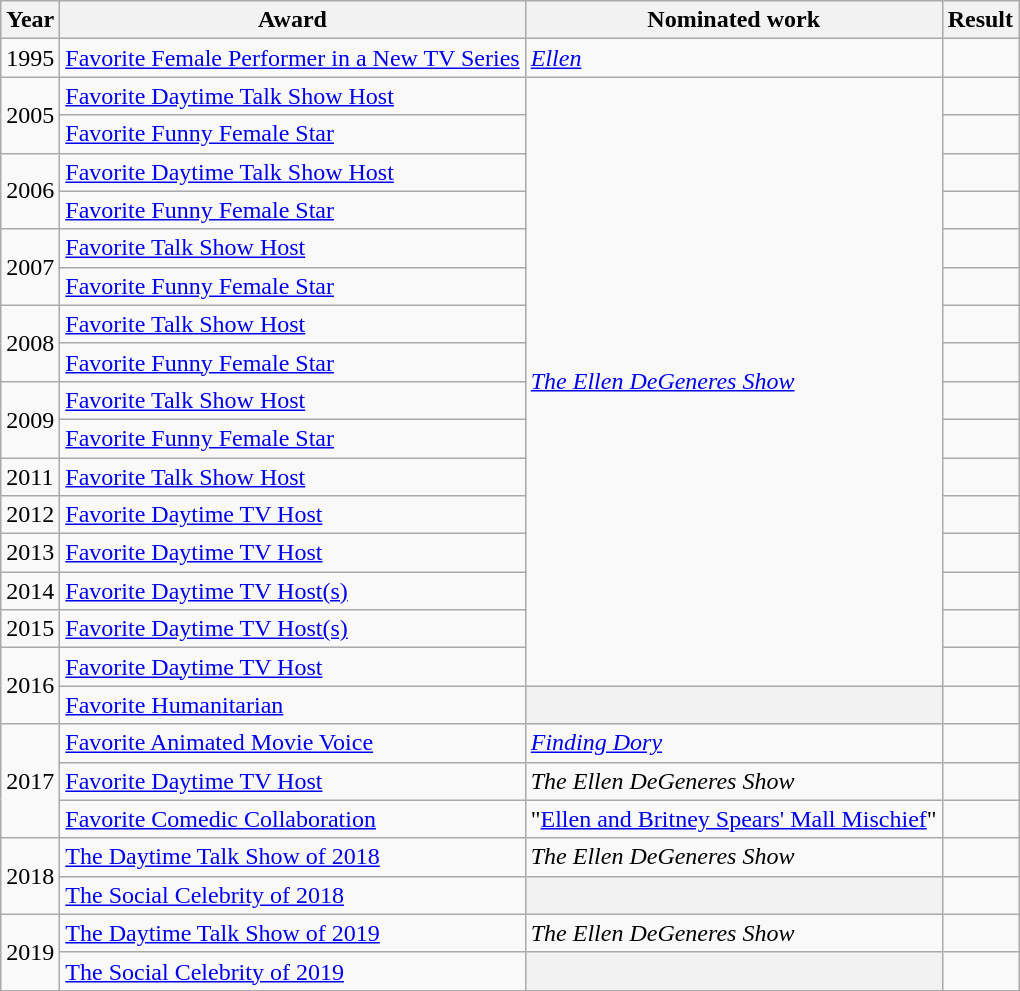<table class="wikitable sortable">
<tr>
<th>Year</th>
<th>Award</th>
<th>Nominated work</th>
<th>Result</th>
</tr>
<tr>
<td>1995</td>
<td><a href='#'>Favorite Female Performer in a New TV Series</a></td>
<td><em><a href='#'>Ellen</a></em></td>
<td></td>
</tr>
<tr>
<td rowspan="2">2005</td>
<td><a href='#'>Favorite Daytime Talk Show Host</a></td>
<td rowspan="16"><em><a href='#'>The Ellen DeGeneres Show</a></em></td>
<td></td>
</tr>
<tr>
<td><a href='#'>Favorite Funny Female Star</a></td>
<td></td>
</tr>
<tr>
<td rowspan="2">2006</td>
<td><a href='#'>Favorite Daytime Talk Show Host</a></td>
<td></td>
</tr>
<tr>
<td><a href='#'>Favorite Funny Female Star</a></td>
<td></td>
</tr>
<tr>
<td rowspan="2">2007</td>
<td><a href='#'>Favorite Talk Show Host</a></td>
<td></td>
</tr>
<tr>
<td><a href='#'>Favorite Funny Female Star</a></td>
<td></td>
</tr>
<tr>
<td rowspan="2">2008</td>
<td><a href='#'>Favorite Talk Show Host</a></td>
<td></td>
</tr>
<tr>
<td><a href='#'>Favorite Funny Female Star</a></td>
<td></td>
</tr>
<tr>
<td rowspan="2">2009</td>
<td><a href='#'>Favorite Talk Show Host</a></td>
<td></td>
</tr>
<tr>
<td><a href='#'>Favorite Funny Female Star</a></td>
<td></td>
</tr>
<tr>
<td>2011</td>
<td><a href='#'>Favorite Talk Show Host</a></td>
<td></td>
</tr>
<tr>
<td>2012</td>
<td><a href='#'>Favorite Daytime TV Host</a></td>
<td></td>
</tr>
<tr>
<td>2013</td>
<td><a href='#'>Favorite Daytime TV Host</a></td>
<td></td>
</tr>
<tr>
<td>2014</td>
<td><a href='#'>Favorite Daytime TV Host(s)</a></td>
<td></td>
</tr>
<tr>
<td>2015</td>
<td><a href='#'>Favorite Daytime TV Host(s)</a></td>
<td></td>
</tr>
<tr>
<td rowspan="2">2016</td>
<td><a href='#'>Favorite Daytime TV Host</a></td>
<td></td>
</tr>
<tr>
<td><a href='#'>Favorite Humanitarian</a></td>
<th></th>
<td></td>
</tr>
<tr>
<td rowspan="3">2017</td>
<td><a href='#'>Favorite Animated Movie Voice</a></td>
<td><em><a href='#'>Finding Dory</a></em></td>
<td></td>
</tr>
<tr>
<td><a href='#'>Favorite Daytime TV Host</a></td>
<td><em>The Ellen DeGeneres Show</em></td>
<td></td>
</tr>
<tr>
<td><a href='#'>Favorite Comedic Collaboration</a></td>
<td>"<a href='#'>Ellen and Britney Spears' Mall Mischief</a>"</td>
<td></td>
</tr>
<tr>
<td rowspan="2">2018</td>
<td><a href='#'>The Daytime Talk Show of 2018</a></td>
<td><em>The Ellen DeGeneres Show</em></td>
<td></td>
</tr>
<tr>
<td><a href='#'>The Social Celebrity of 2018</a></td>
<th></th>
<td></td>
</tr>
<tr>
<td rowspan="2">2019</td>
<td><a href='#'>The Daytime Talk Show of 2019</a></td>
<td><em>The Ellen DeGeneres Show</em></td>
<td></td>
</tr>
<tr>
<td><a href='#'>The Social Celebrity of 2019</a></td>
<th></th>
<td></td>
</tr>
</table>
